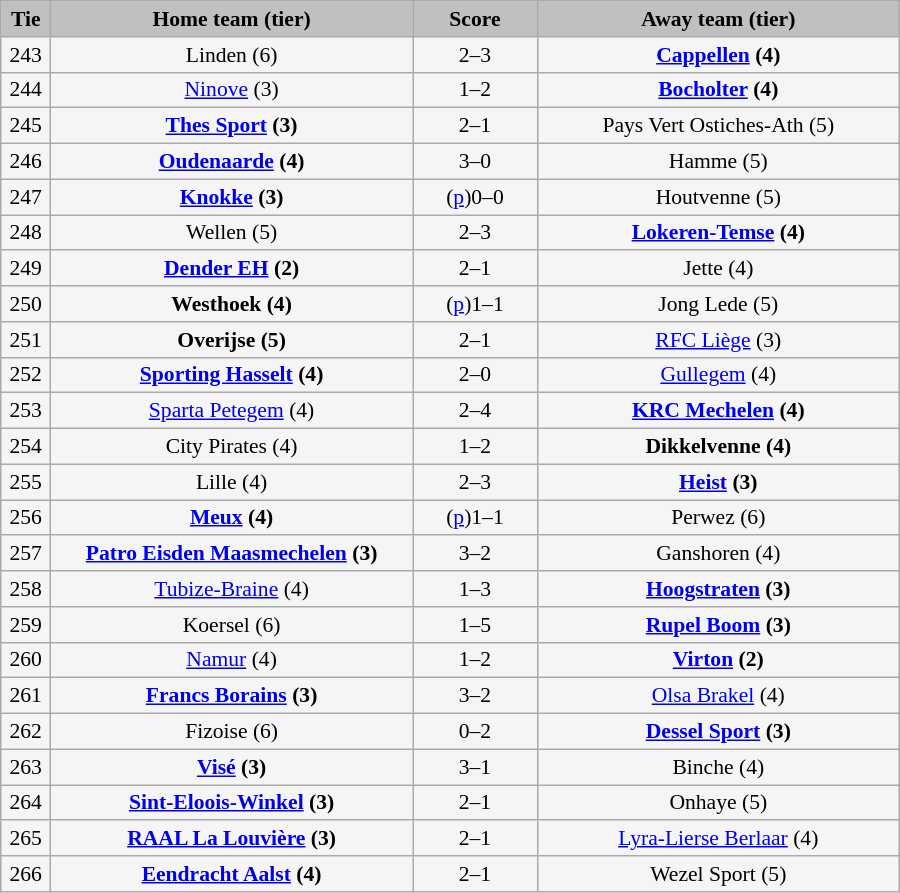<table class="wikitable" style="width: 600px; background:WhiteSmoke; text-align:center; font-size:90%">
<tr>
<td scope="col" style="width:  5.00%; background:silver;"><strong>Tie</strong></td>
<td scope="col" style="width: 36.25%; background:silver;"><strong>Home team (tier)</strong></td>
<td scope="col" style="width: 12.50%; background:silver;"><strong>Score</strong></td>
<td scope="col" style="width: 36.25%; background:silver;"><strong>Away team (tier)</strong></td>
</tr>
<tr>
<td>243</td>
<td>Linden (6)</td>
<td>2–3</td>
<td><strong><a href='#'>Cappellen</a> (4)</strong></td>
</tr>
<tr>
<td>244</td>
<td><a href='#'>Ninove</a> (3)</td>
<td>1–2</td>
<td><strong><a href='#'>Bocholter</a> (4)</strong></td>
</tr>
<tr>
<td>245</td>
<td><strong><a href='#'>Thes Sport</a> (3)</strong></td>
<td>2–1</td>
<td>Pays Vert Ostiches-Ath (5)</td>
</tr>
<tr>
<td>246</td>
<td><strong><a href='#'>Oudenaarde</a> (4)</strong></td>
<td>3–0</td>
<td>Hamme (5)</td>
</tr>
<tr>
<td>247</td>
<td><strong><a href='#'>Knokke</a> (3)</strong></td>
<td>(<a href='#'>p</a>)0–0</td>
<td>Houtvenne (5)</td>
</tr>
<tr>
<td>248</td>
<td>Wellen (5)</td>
<td>2–3</td>
<td><strong><a href='#'>Lokeren-Temse</a> (4)</strong></td>
</tr>
<tr>
<td>249</td>
<td><strong><a href='#'>Dender EH</a> (2)</strong></td>
<td>2–1</td>
<td>Jette (4)</td>
</tr>
<tr>
<td>250</td>
<td><strong>Westhoek (4)</strong></td>
<td>(<a href='#'>p</a>)1–1</td>
<td>Jong Lede (5)</td>
</tr>
<tr>
<td>251</td>
<td><strong>Overijse (5)</strong></td>
<td>2–1</td>
<td><a href='#'>RFC Liège</a> (3)</td>
</tr>
<tr>
<td>252</td>
<td><strong><a href='#'>Sporting Hasselt</a> (4)</strong></td>
<td>2–0</td>
<td><a href='#'>Gullegem</a> (4)</td>
</tr>
<tr>
<td>253</td>
<td><a href='#'>Sparta Petegem</a> (4)</td>
<td>2–4</td>
<td><strong><a href='#'>KRC Mechelen</a> (4)</strong></td>
</tr>
<tr>
<td>254</td>
<td>City Pirates (4)</td>
<td>1–2</td>
<td><strong>Dikkelvenne (4)</strong></td>
</tr>
<tr>
<td>255</td>
<td>Lille (4)</td>
<td>2–3</td>
<td><strong><a href='#'>Heist</a> (3)</strong></td>
</tr>
<tr>
<td>256</td>
<td><strong><a href='#'>Meux</a> (4)</strong></td>
<td>(<a href='#'>p</a>)1–1</td>
<td>Perwez (6)</td>
</tr>
<tr>
<td>257</td>
<td><strong><a href='#'>Patro Eisden Maasmechelen</a> (3)</strong></td>
<td>3–2</td>
<td>Ganshoren (4)</td>
</tr>
<tr>
<td>258</td>
<td><a href='#'>Tubize-Braine</a> (4)</td>
<td>1–3</td>
<td><strong><a href='#'>Hoogstraten</a> (3)</strong></td>
</tr>
<tr>
<td>259</td>
<td>Koersel (6)</td>
<td>1–5</td>
<td><strong><a href='#'>Rupel Boom</a> (3)</strong></td>
</tr>
<tr>
<td>260</td>
<td><a href='#'>Namur</a> (4)</td>
<td>1–2</td>
<td><strong><a href='#'>Virton</a> (2)</strong></td>
</tr>
<tr>
<td>261</td>
<td><strong><a href='#'>Francs Borains</a> (3)</strong></td>
<td>3–2</td>
<td><a href='#'>Olsa Brakel</a> (4)</td>
</tr>
<tr>
<td>262</td>
<td>Fizoise (6)</td>
<td>0–2</td>
<td><strong><a href='#'>Dessel Sport</a> (3)</strong></td>
</tr>
<tr>
<td>263</td>
<td><strong><a href='#'>Visé</a> (3)</strong></td>
<td>3–1</td>
<td>Binche (4)</td>
</tr>
<tr>
<td>264</td>
<td><strong><a href='#'>Sint-Eloois-Winkel</a> (3)</strong></td>
<td>2–1</td>
<td>Onhaye (5)</td>
</tr>
<tr>
<td>265</td>
<td><strong><a href='#'>RAAL La Louvière</a> (3)</strong></td>
<td>2–1</td>
<td><a href='#'>Lyra-Lierse Berlaar</a> (4)</td>
</tr>
<tr>
<td>266</td>
<td><strong><a href='#'>Eendracht Aalst</a> (4)</strong></td>
<td>2–1</td>
<td>Wezel Sport (5)</td>
</tr>
</table>
